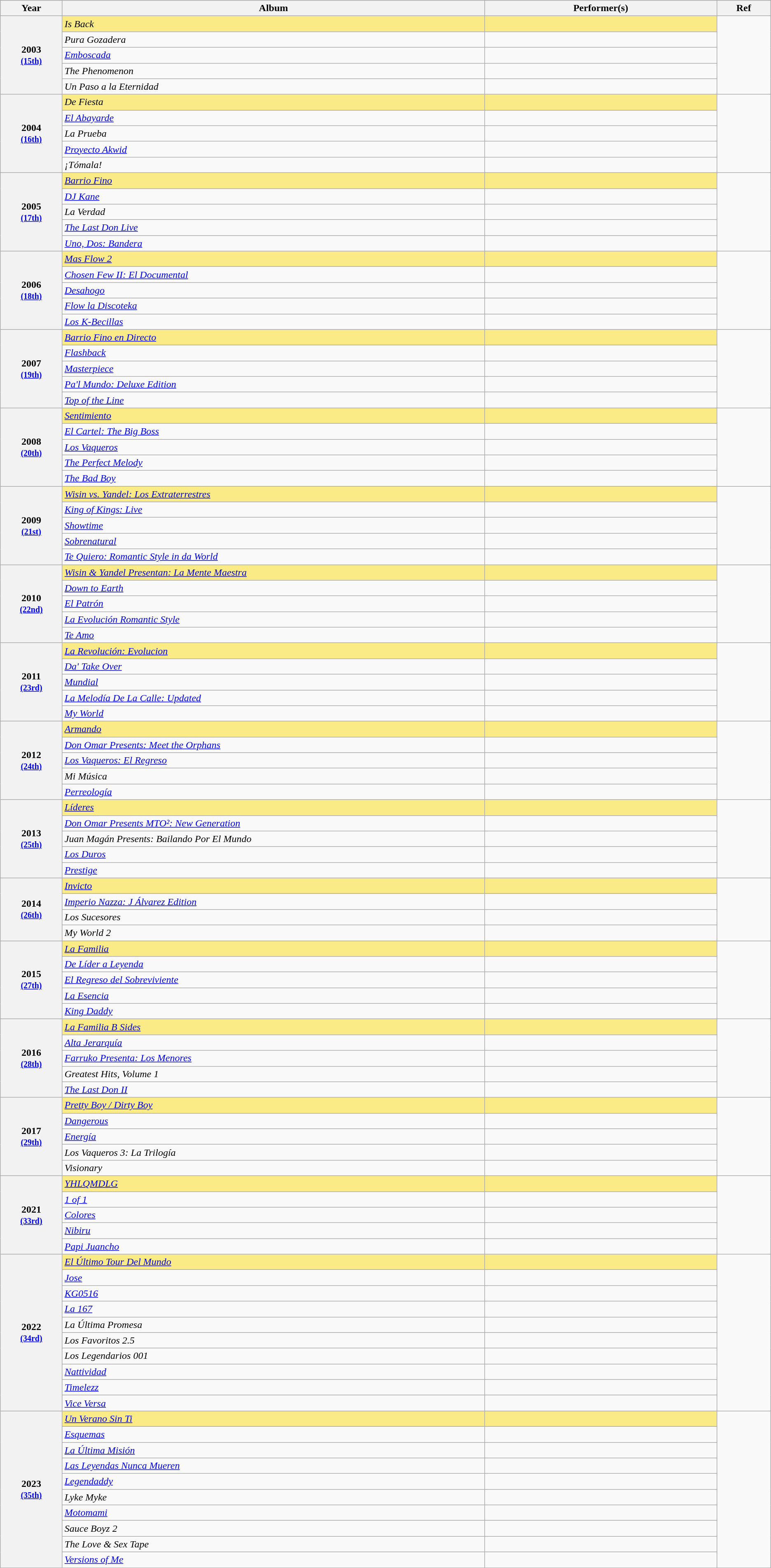<table class="wikitable sortable">
<tr style="background:#bebebe;">
<th scope="col" style="width:1%;">Year</th>
<th scope="col" style="width:10%;">Album</th>
<th scope="col" style="width:5%;">Performer(s)</th>
<th scope="col" style="width:1%;" class="unsortable">Ref</th>
</tr>
<tr>
<th scope="row" rowspan=5 style="text-align:center">2003 <br><small><a href='#'>(15th)</a></small></th>
<td style="background:#FAEB86"><em>Is Back</em></td>
<td style="background:#FAEB86"></td>
<td rowspan=5></td>
</tr>
<tr>
<td><em>Pura Gozadera</em></td>
<td></td>
</tr>
<tr>
<td><em><a href='#'>Emboscada</a></em></td>
<td></td>
</tr>
<tr>
<td><em>The Phenomenon</em></td>
<td></td>
</tr>
<tr>
<td><em>Un Paso a la Eternidad</em></td>
<td></td>
</tr>
<tr>
<th scope="row" rowspan=5 style="text-align:center">2004 <br><small><a href='#'>(16th)</a></small></th>
<td style="background:#FAEB86"><em>De Fiesta</em></td>
<td style="background:#FAEB86"></td>
<td rowspan=5></td>
</tr>
<tr>
<td><em><a href='#'>El Abayarde</a></em></td>
<td></td>
</tr>
<tr>
<td><em>La Prueba</em></td>
<td></td>
</tr>
<tr>
<td><em><a href='#'>Proyecto Akwid</a></em></td>
<td></td>
</tr>
<tr>
<td><em>¡Tómala!</em></td>
<td></td>
</tr>
<tr>
<th scope="row" rowspan=5 style="text-align:center">2005 <br><small><a href='#'>(17th)</a></small></th>
<td style="background:#FAEB86"><em><a href='#'>Barrio Fino</a></em></td>
<td style="background:#FAEB86"></td>
<td rowspan=5></td>
</tr>
<tr>
<td><em><a href='#'>DJ Kane</a></em></td>
<td></td>
</tr>
<tr>
<td><em>La Verdad</em></td>
<td></td>
</tr>
<tr>
<td><em><a href='#'>The Last Don Live</a></em></td>
<td></td>
</tr>
<tr>
<td><em><a href='#'>Uno, Dos: Bandera</a></em></td>
<td></td>
</tr>
<tr>
<th scope="row" rowspan=5 style="text-align:center">2006 <br><small><a href='#'>(18th)</a></small></th>
<td style="background:#FAEB86"><em><a href='#'>Mas Flow 2</a></em></td>
<td style="background:#FAEB86"></td>
<td rowspan=5></td>
</tr>
<tr>
<td><em><a href='#'>Chosen Few II: El Documental</a></em></td>
<td></td>
</tr>
<tr>
<td><em><a href='#'>Desahogo</a></em></td>
<td></td>
</tr>
<tr>
<td><em><a href='#'>Flow la Discoteka</a></em></td>
<td></td>
</tr>
<tr>
<td><em><a href='#'>Los K-Becillas</a></em></td>
<td></td>
</tr>
<tr>
<th scope="row" rowspan=5 style="text-align:center">2007 <br><small><a href='#'>(19th)</a></small></th>
<td style="background:#FAEB86"><em><a href='#'>Barrio Fino en Directo</a></em></td>
<td style="background:#FAEB86"></td>
<td rowspan=5></td>
</tr>
<tr>
<td><em><a href='#'>Flashback</a></em></td>
<td></td>
</tr>
<tr>
<td><em><a href='#'>Masterpiece</a></em></td>
<td></td>
</tr>
<tr>
<td><em><a href='#'>Pa'l Mundo: Deluxe Edition</a></em></td>
<td></td>
</tr>
<tr>
<td><em><a href='#'>Top of the Line</a></em></td>
<td></td>
</tr>
<tr>
<th scope="row" rowspan=5 style="text-align:center">2008 <br><small><a href='#'>(20th)</a></small></th>
<td style="background:#FAEB86"><em><a href='#'>Sentimiento</a></em></td>
<td style="background:#FAEB86"></td>
<td rowspan=5></td>
</tr>
<tr>
<td><em><a href='#'>El Cartel: The Big Boss</a></em></td>
<td></td>
</tr>
<tr>
<td><em><a href='#'>Los Vaqueros</a></em></td>
<td></td>
</tr>
<tr>
<td><em><a href='#'>The Perfect Melody</a></em></td>
<td></td>
</tr>
<tr>
<td><em><a href='#'>The Bad Boy</a></em></td>
<td></td>
</tr>
<tr>
<th scope="row" rowspan=5 style="text-align:center">2009 <br><small><a href='#'>(21st)</a></small></th>
<td style="background:#FAEB86"><em><a href='#'>Wisin vs. Yandel: Los Extraterrestres</a></em></td>
<td style="background:#FAEB86"></td>
<td rowspan=5></td>
</tr>
<tr>
<td><em><a href='#'>King of Kings: Live</a></em></td>
<td></td>
</tr>
<tr>
<td><em><a href='#'>Showtime</a></em></td>
<td></td>
</tr>
<tr>
<td><em><a href='#'>Sobrenatural</a></em></td>
<td></td>
</tr>
<tr>
<td><em><a href='#'>Te Quiero: Romantic Style in da World</a></em></td>
<td></td>
</tr>
<tr>
<th scope="row" rowspan=5 style="text-align:center">2010 <br><small><a href='#'>(22nd)</a></small></th>
<td style="background:#FAEB86"><em><a href='#'>Wisin & Yandel Presentan: La Mente Maestra</a></em></td>
<td style="background:#FAEB86"></td>
<td rowspan=5></td>
</tr>
<tr>
<td><em><a href='#'>Down to Earth</a></em></td>
<td></td>
</tr>
<tr>
<td><em><a href='#'>El Patrón</a></em></td>
<td></td>
</tr>
<tr>
<td><em><a href='#'>La Evolución Romantic Style</a></em></td>
<td></td>
</tr>
<tr>
<td><em><a href='#'>Te Amo</a></em></td>
<td></td>
</tr>
<tr>
<th scope="row" rowspan=5 style="text-align:center">2011 <br><small><a href='#'>(23rd)</a></small></th>
<td style="background:#FAEB86"><em><a href='#'>La Revolución: Evolucion</a></em></td>
<td style="background:#FAEB86"></td>
<td rowspan=5></td>
</tr>
<tr>
<td><em><a href='#'>Da' Take Over</a></em></td>
<td></td>
</tr>
<tr>
<td><em><a href='#'>Mundial</a></em></td>
<td></td>
</tr>
<tr>
<td><em><a href='#'>La Melodía De La Calle: Updated</a></em></td>
<td></td>
</tr>
<tr>
<td><em><a href='#'>My World</a></em></td>
<td></td>
</tr>
<tr>
<th scope="row" rowspan=5 style="text-align:center">2012 <br><small><a href='#'>(24th)</a></small></th>
<td style="background:#FAEB86"><em><a href='#'>Armando</a></em></td>
<td style="background:#FAEB86"></td>
<td rowspan=5></td>
</tr>
<tr>
<td><em><a href='#'>Don Omar Presents: Meet the Orphans</a></em></td>
<td></td>
</tr>
<tr>
<td><em><a href='#'>Los Vaqueros: El Regreso</a></em></td>
<td></td>
</tr>
<tr>
<td><em>Mi Música</em></td>
<td></td>
</tr>
<tr>
<td><em><a href='#'>Perreología</a></em></td>
<td></td>
</tr>
<tr>
<th scope="row" rowspan=5 style="text-align:center">2013 <br><small><a href='#'>(25th)</a></small></th>
<td style="background:#FAEB86"><em><a href='#'>Líderes</a></em></td>
<td style="background:#FAEB86"></td>
<td rowspan=5></td>
</tr>
<tr>
<td><em><a href='#'>Don Omar Presents MTO²: New Generation</a></em></td>
<td></td>
</tr>
<tr>
<td><em>Juan Magán Presents: Bailando Por El Mundo</em></td>
<td></td>
</tr>
<tr>
<td><em><a href='#'>Los Duros</a></em></td>
<td></td>
</tr>
<tr>
<td><em><a href='#'>Prestige</a></em></td>
<td></td>
</tr>
<tr>
<th scope="row" rowspan=4 style="text-align:center">2014 <br><small><a href='#'>(26th)</a></small></th>
<td style="background:#FAEB86"><em><a href='#'>Invicto</a></em></td>
<td style="background:#FAEB86"></td>
<td rowspan=4></td>
</tr>
<tr>
<td><em><a href='#'>Imperio Nazza: J Álvarez Edition</a></em></td>
<td></td>
</tr>
<tr>
<td><em>Los Sucesores</em></td>
<td></td>
</tr>
<tr>
<td><em>My World 2</em></td>
<td></td>
</tr>
<tr>
<th scope="row" rowspan=5 style="text-align:center">2015 <br><small><a href='#'>(27th)</a></small></th>
<td style="background:#FAEB86"><em><a href='#'>La Familia</a></em></td>
<td style="background:#FAEB86"></td>
<td rowspan=5></td>
</tr>
<tr>
<td><em><a href='#'>De Líder a Leyenda</a></em></td>
<td></td>
</tr>
<tr>
<td><em><a href='#'>El Regreso del Sobreviviente</a></em></td>
<td></td>
</tr>
<tr>
<td><em><a href='#'>La Esencia</a></em></td>
<td></td>
</tr>
<tr>
<td><em><a href='#'>King Daddy</a></em></td>
<td></td>
</tr>
<tr>
<th scope="row" rowspan=5 style="text-align:center">2016 <br><small><a href='#'>(28th)</a></small></th>
<td style="background:#FAEB86"><em><a href='#'>La Familia B Sides</a></em></td>
<td style="background:#FAEB86"></td>
<td rowspan=5></td>
</tr>
<tr>
<td><em><a href='#'>Alta Jerarquía</a></em></td>
<td></td>
</tr>
<tr>
<td><em><a href='#'>Farruko Presenta: Los Menores</a></em></td>
<td></td>
</tr>
<tr>
<td><em>Greatest Hits, Volume 1</em></td>
<td></td>
</tr>
<tr>
<td><em><a href='#'>The Last Don II</a></em></td>
<td></td>
</tr>
<tr>
<th scope="row" rowspan=5 style="text-align:center">2017 <br><small><a href='#'>(29th)</a></small></th>
<td style="background:#FAEB86"><em><a href='#'>Pretty Boy / Dirty Boy</a></em></td>
<td style="background:#FAEB86"></td>
<td rowspan=5></td>
</tr>
<tr>
<td><em><a href='#'>Dangerous</a></em></td>
<td></td>
</tr>
<tr>
<td><em><a href='#'>Energía</a></em></td>
<td></td>
</tr>
<tr>
<td><em>Los Vaqueros 3: La Trilogía</em></td>
<td></td>
</tr>
<tr>
<td><em>Visionary</em></td>
<td></td>
</tr>
<tr>
<th scope="row" rowspan=5 style="text-align:center">2021 <br><small><a href='#'>(33rd)</a></small></th>
<td style="background:#FAEB86"><em><a href='#'>YHLQMDLG</a></em></td>
<td style="background:#FAEB86"></td>
<td rowspan=5></td>
</tr>
<tr>
<td><em><a href='#'>1 of 1</a></em></td>
<td></td>
</tr>
<tr>
<td><em><a href='#'>Colores</a></em></td>
<td></td>
</tr>
<tr>
<td><em><a href='#'>Nibiru</a></em></td>
<td></td>
</tr>
<tr>
<td><em><a href='#'>Papi Juancho</a></em></td>
<td></td>
</tr>
<tr>
<th scope="row" rowspan=10 style="text-align:center">2022 <br><small><a href='#'>(34rd)</a></small></th>
<td style="background:#FAEB86"><em><a href='#'>El Último Tour Del Mundo</a></em></td>
<td style="background:#FAEB86"></td>
<td rowspan=10></td>
</tr>
<tr>
<td><em><a href='#'>Jose</a></em></td>
<td></td>
</tr>
<tr>
<td><em><a href='#'>KG0516</a></em></td>
<td></td>
</tr>
<tr>
<td><em><a href='#'>La 167</a></em></td>
<td></td>
</tr>
<tr>
<td><em>La Última Promesa</em></td>
<td></td>
</tr>
<tr>
<td><em>Los Favoritos 2.5</em></td>
<td></td>
</tr>
<tr>
<td><em>Los Legendarios 001</em></td>
<td></td>
</tr>
<tr>
<td><em><a href='#'>Nattividad</a></em></td>
<td></td>
</tr>
<tr>
<td><em><a href='#'>Timelezz</a></em></td>
<td></td>
</tr>
<tr>
<td><em><a href='#'>Vice Versa</a></em></td>
<td></td>
</tr>
<tr>
<th scope="row" rowspan=10 style="text-align:center">2023 <br><small><a href='#'>(35th)</a></small></th>
<td style="background:#FAEB86"><em><a href='#'>Un Verano Sin Ti</a></em></td>
<td style="background:#FAEB86"></td>
<td rowspan=10></td>
</tr>
<tr>
<td><em><a href='#'>Esquemas</a></em></td>
<td></td>
</tr>
<tr>
<td><em><a href='#'>La Última Misión</a></em></td>
<td></td>
</tr>
<tr>
<td><em><a href='#'>Las Leyendas Nunca Mueren</a></em></td>
<td></td>
</tr>
<tr>
<td><em><a href='#'>Legendaddy</a></em></td>
<td></td>
</tr>
<tr>
<td><em>Lyke Myke</em></td>
<td></td>
</tr>
<tr>
<td><em><a href='#'>Motomami</a></em></td>
<td></td>
</tr>
<tr>
<td><em>Sauce Boyz 2</em></td>
<td></td>
</tr>
<tr>
<td><em>The Love & Sex Tape</em></td>
<td></td>
</tr>
<tr>
<td><em><a href='#'>Versions of Me</a></em></td>
<td></td>
</tr>
<tr>
</tr>
</table>
